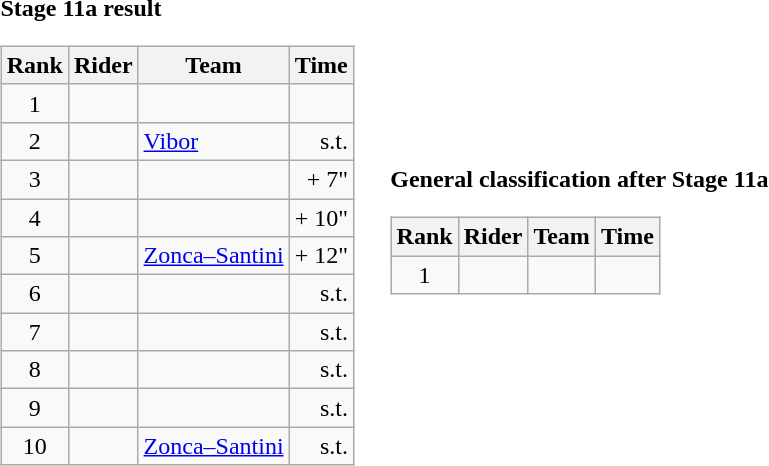<table>
<tr>
<td><strong>Stage 11a result</strong><br><table class="wikitable">
<tr>
<th scope="col">Rank</th>
<th scope="col">Rider</th>
<th scope="col">Team</th>
<th scope="col">Time</th>
</tr>
<tr>
<td style="text-align:center;">1</td>
<td></td>
<td></td>
<td style="text-align:right;"></td>
</tr>
<tr>
<td style="text-align:center;">2</td>
<td></td>
<td><a href='#'>Vibor</a></td>
<td style="text-align:right;">s.t.</td>
</tr>
<tr>
<td style="text-align:center;">3</td>
<td></td>
<td></td>
<td style="text-align:right;">+ 7"</td>
</tr>
<tr>
<td style="text-align:center;">4</td>
<td></td>
<td></td>
<td style="text-align:right;">+ 10"</td>
</tr>
<tr>
<td style="text-align:center;">5</td>
<td></td>
<td><a href='#'>Zonca–Santini</a></td>
<td style="text-align:right;">+ 12"</td>
</tr>
<tr>
<td style="text-align:center;">6</td>
<td></td>
<td></td>
<td style="text-align:right;">s.t.</td>
</tr>
<tr>
<td style="text-align:center;">7</td>
<td></td>
<td></td>
<td style="text-align:right;">s.t.</td>
</tr>
<tr>
<td style="text-align:center;">8</td>
<td></td>
<td></td>
<td style="text-align:right;">s.t.</td>
</tr>
<tr>
<td style="text-align:center;">9</td>
<td></td>
<td></td>
<td style="text-align:right;">s.t.</td>
</tr>
<tr>
<td style="text-align:center;">10</td>
<td></td>
<td><a href='#'>Zonca–Santini</a></td>
<td style="text-align:right;">s.t.</td>
</tr>
</table>
</td>
<td></td>
<td><strong>General classification after Stage 11a</strong><br><table class="wikitable">
<tr>
<th scope="col">Rank</th>
<th scope="col">Rider</th>
<th scope="col">Team</th>
<th scope="col">Time</th>
</tr>
<tr>
<td style="text-align:center;">1</td>
<td></td>
<td></td>
<td style="text-align:right;"></td>
</tr>
</table>
</td>
</tr>
</table>
